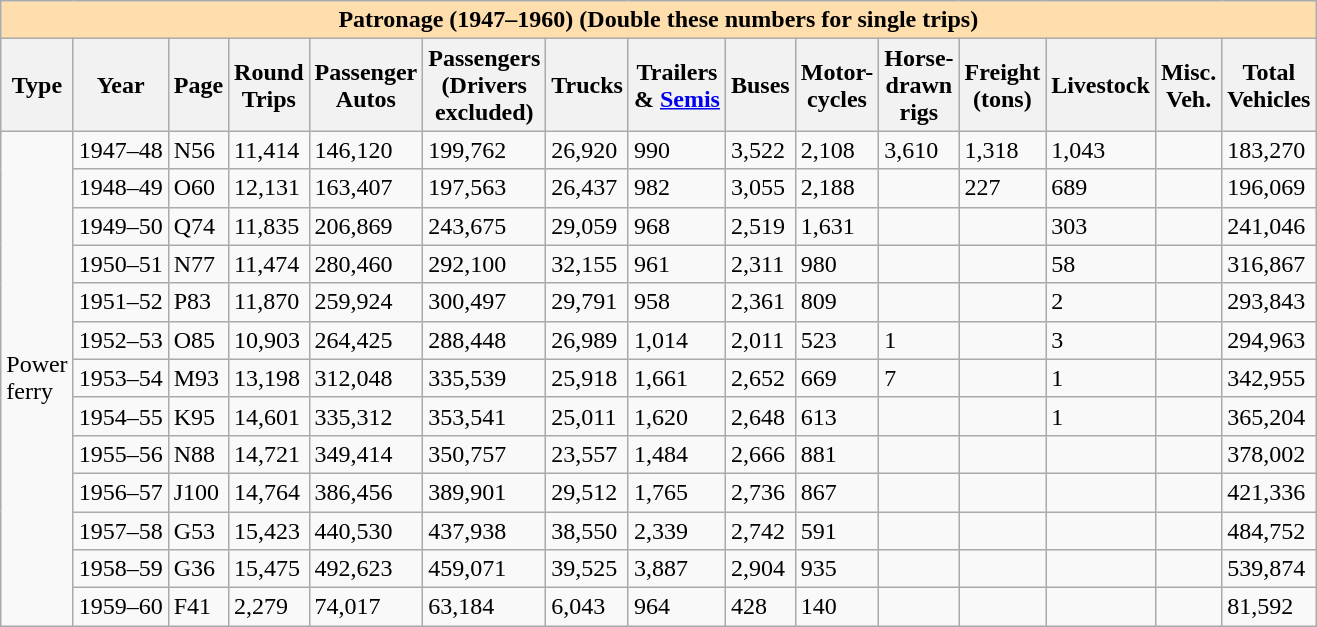<table class="wikitable">
<tr>
<th colspan="15" style="background:#ffdead;">Patronage (1947–1960) (Double these numbers for single trips)</th>
</tr>
<tr>
<th>Type</th>
<th>Year</th>
<th>Page</th>
<th>Round <br>  Trips</th>
<th>Passenger <br>  Autos</th>
<th>Passengers <br>  (Drivers <br> excluded)</th>
<th>Trucks</th>
<th>Trailers <br>  & <a href='#'>Semis</a></th>
<th>Buses</th>
<th>Motor- <br> cycles</th>
<th>Horse- <br> drawn <br> rigs</th>
<th>Freight <br>  (tons)</th>
<th>Livestock</th>
<th>Misc. <br>  Veh.</th>
<th>Total <br> Vehicles</th>
</tr>
<tr>
<td rowspan=14>Power <br>  ferry</td>
<td>1947–48</td>
<td>N56</td>
<td>11,414</td>
<td>146,120</td>
<td>199,762</td>
<td>26,920</td>
<td>990</td>
<td>3,522</td>
<td>2,108</td>
<td>3,610</td>
<td>1,318</td>
<td>1,043</td>
<td></td>
<td>183,270</td>
</tr>
<tr>
<td>1948–49</td>
<td>O60</td>
<td>12,131</td>
<td>163,407</td>
<td>197,563</td>
<td>26,437</td>
<td>982</td>
<td>3,055</td>
<td>2,188</td>
<td></td>
<td>227</td>
<td>689</td>
<td></td>
<td>196,069</td>
</tr>
<tr>
<td>1949–50</td>
<td>Q74</td>
<td>11,835</td>
<td>206,869</td>
<td>243,675</td>
<td>29,059</td>
<td>968</td>
<td>2,519</td>
<td>1,631</td>
<td></td>
<td></td>
<td>303</td>
<td></td>
<td>241,046</td>
</tr>
<tr>
<td>1950–51</td>
<td>N77</td>
<td>11,474</td>
<td>280,460</td>
<td>292,100</td>
<td>32,155</td>
<td>961</td>
<td>2,311</td>
<td>980</td>
<td></td>
<td></td>
<td>58</td>
<td></td>
<td>316,867</td>
</tr>
<tr>
<td>1951–52</td>
<td>P83</td>
<td>11,870</td>
<td>259,924</td>
<td>300,497</td>
<td>29,791</td>
<td>958</td>
<td>2,361</td>
<td>809</td>
<td></td>
<td></td>
<td>2</td>
<td></td>
<td>293,843</td>
</tr>
<tr>
<td>1952–53</td>
<td>O85</td>
<td>10,903</td>
<td>264,425</td>
<td>288,448</td>
<td>26,989</td>
<td>1,014</td>
<td>2,011</td>
<td>523</td>
<td>1</td>
<td></td>
<td>3</td>
<td></td>
<td>294,963</td>
</tr>
<tr>
<td>1953–54</td>
<td>M93</td>
<td>13,198</td>
<td>312,048</td>
<td>335,539</td>
<td>25,918</td>
<td>1,661</td>
<td>2,652</td>
<td>669</td>
<td>7</td>
<td></td>
<td>1</td>
<td></td>
<td>342,955</td>
</tr>
<tr>
<td>1954–55</td>
<td>K95</td>
<td>14,601</td>
<td>335,312</td>
<td>353,541</td>
<td>25,011</td>
<td>1,620</td>
<td>2,648</td>
<td>613</td>
<td></td>
<td></td>
<td>1</td>
<td></td>
<td>365,204</td>
</tr>
<tr>
<td>1955–56</td>
<td>N88</td>
<td>14,721</td>
<td>349,414</td>
<td>350,757</td>
<td>23,557</td>
<td>1,484</td>
<td>2,666</td>
<td>881</td>
<td></td>
<td></td>
<td></td>
<td></td>
<td>378,002</td>
</tr>
<tr>
<td>1956–57</td>
<td>J100</td>
<td>14,764</td>
<td>386,456</td>
<td>389,901</td>
<td>29,512</td>
<td>1,765</td>
<td>2,736</td>
<td>867</td>
<td></td>
<td></td>
<td></td>
<td></td>
<td>421,336</td>
</tr>
<tr>
<td>1957–58</td>
<td>G53</td>
<td>15,423</td>
<td>440,530</td>
<td>437,938</td>
<td>38,550</td>
<td>2,339</td>
<td>2,742</td>
<td>591</td>
<td></td>
<td></td>
<td></td>
<td></td>
<td>484,752</td>
</tr>
<tr>
<td>1958–59</td>
<td>G36</td>
<td>15,475</td>
<td>492,623</td>
<td>459,071</td>
<td>39,525</td>
<td>3,887</td>
<td>2,904</td>
<td>935</td>
<td></td>
<td></td>
<td></td>
<td></td>
<td>539,874</td>
</tr>
<tr>
<td>1959–60</td>
<td>F41</td>
<td>2,279</td>
<td>74,017</td>
<td>63,184</td>
<td>6,043</td>
<td>964</td>
<td>428</td>
<td>140</td>
<td></td>
<td></td>
<td></td>
<td></td>
<td>81,592</td>
</tr>
</table>
